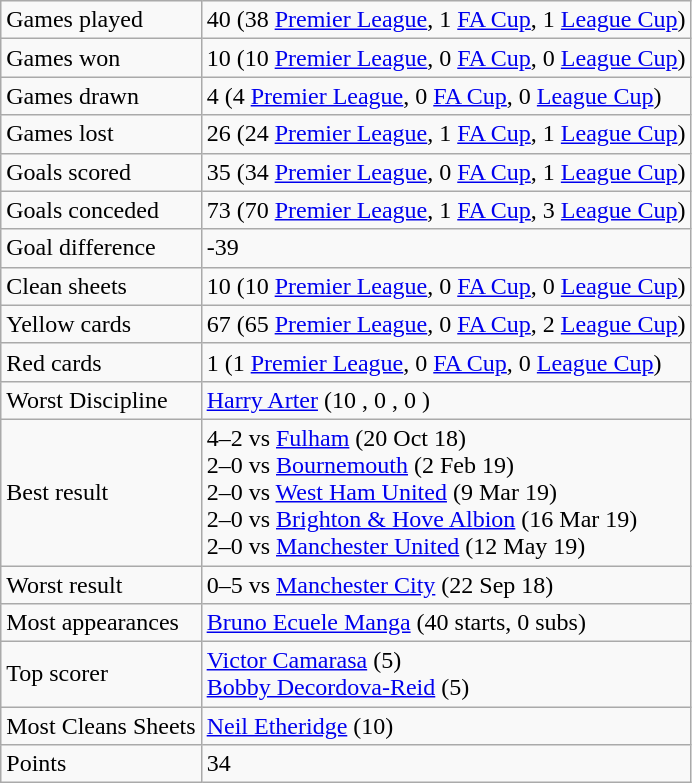<table class="wikitable">
<tr>
<td>Games played</td>
<td>40 (38 <a href='#'>Premier League</a>, 1 <a href='#'>FA Cup</a>, 1 <a href='#'>League Cup</a>)</td>
</tr>
<tr>
<td>Games won</td>
<td>10 (10 <a href='#'>Premier League</a>, 0 <a href='#'>FA Cup</a>, 0 <a href='#'>League Cup</a>)</td>
</tr>
<tr>
<td>Games drawn</td>
<td>4 (4 <a href='#'>Premier League</a>, 0 <a href='#'>FA Cup</a>, 0 <a href='#'>League Cup</a>)</td>
</tr>
<tr>
<td>Games lost</td>
<td>26 (24 <a href='#'>Premier League</a>, 1 <a href='#'>FA Cup</a>, 1 <a href='#'>League Cup</a>)</td>
</tr>
<tr>
<td>Goals scored</td>
<td>35 (34 <a href='#'>Premier League</a>, 0 <a href='#'>FA Cup</a>, 1 <a href='#'>League Cup</a>)</td>
</tr>
<tr>
<td>Goals conceded</td>
<td>73 (70 <a href='#'>Premier League</a>, 1 <a href='#'>FA Cup</a>, 3 <a href='#'>League Cup</a>)</td>
</tr>
<tr>
<td>Goal difference</td>
<td>-39</td>
</tr>
<tr>
<td>Clean sheets</td>
<td>10 (10 <a href='#'>Premier League</a>, 0 <a href='#'>FA Cup</a>, 0 <a href='#'>League Cup</a>)</td>
</tr>
<tr>
<td>Yellow cards</td>
<td>67 (65 <a href='#'>Premier League</a>, 0 <a href='#'>FA Cup</a>, 2 <a href='#'>League Cup</a>)</td>
</tr>
<tr>
<td>Red cards</td>
<td>1 (1 <a href='#'>Premier League</a>, 0 <a href='#'>FA Cup</a>, 0 <a href='#'>League Cup</a>)</td>
</tr>
<tr>
<td>Worst Discipline</td>
<td> <a href='#'>Harry Arter</a> (10 , 0 , 0 )</td>
</tr>
<tr>
<td>Best result</td>
<td>4–2 vs <a href='#'>Fulham</a> (20 Oct 18)<br>2–0 vs <a href='#'>Bournemouth</a> (2 Feb 19)<br>2–0 vs <a href='#'>West Ham United</a> (9 Mar 19)<br>2–0 vs <a href='#'>Brighton & Hove Albion</a> (16 Mar 19)<br>2–0 vs <a href='#'>Manchester United</a> (12 May 19)</td>
</tr>
<tr>
<td>Worst result</td>
<td>0–5 vs <a href='#'>Manchester City</a> (22 Sep 18)</td>
</tr>
<tr>
<td>Most appearances</td>
<td> <a href='#'>Bruno Ecuele Manga</a> (40 starts, 0 subs)</td>
</tr>
<tr>
<td>Top scorer</td>
<td> <a href='#'>Victor Camarasa</a> (5)<br> <a href='#'>Bobby Decordova-Reid</a> (5)</td>
</tr>
<tr>
<td>Most Cleans Sheets</td>
<td> <a href='#'>Neil Etheridge</a> (10)</td>
</tr>
<tr>
<td>Points</td>
<td>34</td>
</tr>
</table>
